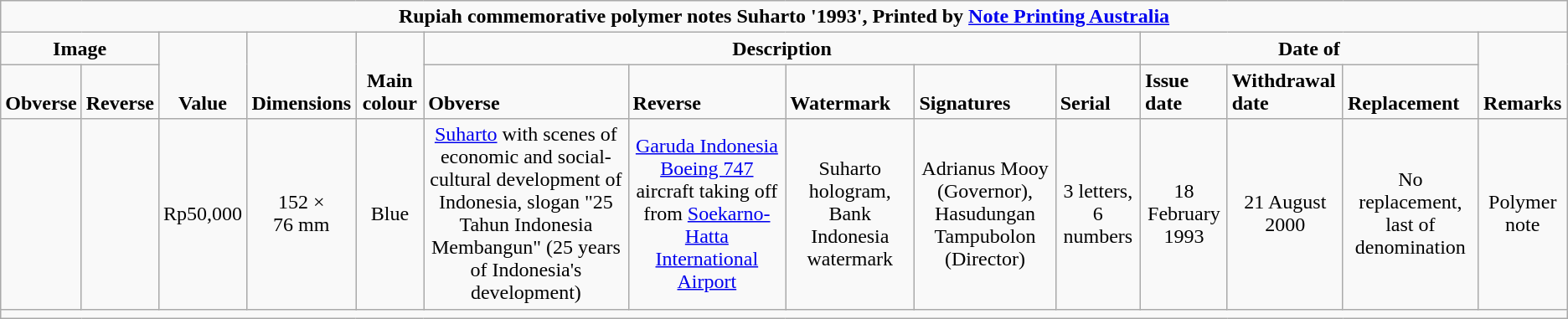<table class="wikitable" >
<tr style="text-align:center; font-weight:bold; vertical-align:bottom;">
<td colspan="14">Rupiah commemorative polymer notes Suharto '1993', Printed by <a href='#'>Note Printing Australia</a></td>
</tr>
<tr style="text-align:center; font-weight:bold; vertical-align:bottom;">
<td colspan="2">Image</td>
<td rowspan="2">Value</td>
<td rowspan="2">Dimensions</td>
<td rowspan="2">Main colour</td>
<td colspan="5">Description</td>
<td colspan="3">Date of</td>
<td rowspan="2">Remarks</td>
</tr>
<tr style="font-weight:bold; vertical-align:bottom;">
<td>Obverse</td>
<td>Reverse</td>
<td>Obverse</td>
<td>Reverse</td>
<td>Watermark</td>
<td>Signatures</td>
<td>Serial</td>
<td>Issue date</td>
<td>Withdrawal date</td>
<td>Replacement</td>
</tr>
<tr>
<td style="text-align:center;"></td>
<td style="text-align:center;"></td>
<td style="text-align:center;">Rp50,000</td>
<td style="text-align:center;">152 × 76 mm</td>
<td style="text-align:center;">Blue</td>
<td style="text-align:center;"><a href='#'>Suharto</a> with scenes of economic and social-cultural development of Indonesia, slogan "25 Tahun Indonesia Membangun" (25 years of Indonesia's development)</td>
<td style="text-align:center;"><a href='#'>Garuda Indonesia</a> <a href='#'>Boeing 747</a> aircraft taking off from <a href='#'>Soekarno-Hatta International Airport</a></td>
<td style="text-align:center;">Suharto hologram, Bank Indonesia watermark</td>
<td style="text-align:center;">Adrianus Mooy (Governor), Hasudungan Tampubolon (Director)</td>
<td style="text-align:center;">3 letters, 6 numbers</td>
<td style="text-align:center;">18 February 1993</td>
<td style="text-align:center;">21 August 2000</td>
<td style="text-align:center;">No replacement, last of denomination</td>
<td style="text-align:center;">Polymer note</td>
</tr>
<tr style="text-align:center; vertical-align:bottom;">
<td colspan="14"></td>
</tr>
</table>
